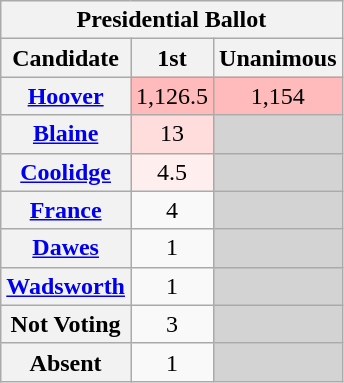<table class="wikitable sortable" style="text-align:center">
<tr>
<th colspan="3"><strong>Presidential Ballot</strong></th>
</tr>
<tr>
<th>Candidate</th>
<th>1st</th>
<th>Unanimous</th>
</tr>
<tr>
<th><a href='#'>Hoover</a></th>
<td style="background:#fbb;">1,126.5</td>
<td style="background:#fbb;">1,154</td>
</tr>
<tr>
<th><a href='#'>Blaine</a></th>
<td style="background:#fdd;">13</td>
<td style="background:#d3d3d3"></td>
</tr>
<tr>
<th><a href='#'>Coolidge</a></th>
<td style="background:#fee;">4.5</td>
<td style="background:#d3d3d3"></td>
</tr>
<tr>
<th><a href='#'>France</a></th>
<td>4</td>
<td style="background:#d3d3d3"></td>
</tr>
<tr>
<th><a href='#'>Dawes</a></th>
<td>1</td>
<td style="background:#d3d3d3"></td>
</tr>
<tr>
<th><a href='#'>Wadsworth</a></th>
<td>1</td>
<td style="background:#d3d3d3"></td>
</tr>
<tr>
<th>Not Voting</th>
<td>3</td>
<td style="background:#d3d3d3"></td>
</tr>
<tr>
<th>Absent</th>
<td>1</td>
<td style="background:#d3d3d3"></td>
</tr>
</table>
